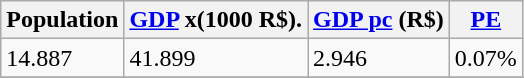<table class="wikitable" border="1">
<tr>
<th>Population </th>
<th><a href='#'>GDP</a> x(1000 R$).</th>
<th><a href='#'>GDP pc</a> (R$)</th>
<th><a href='#'>PE</a></th>
</tr>
<tr>
<td>14.887</td>
<td>41.899</td>
<td>2.946</td>
<td>0.07%</td>
</tr>
<tr>
</tr>
</table>
